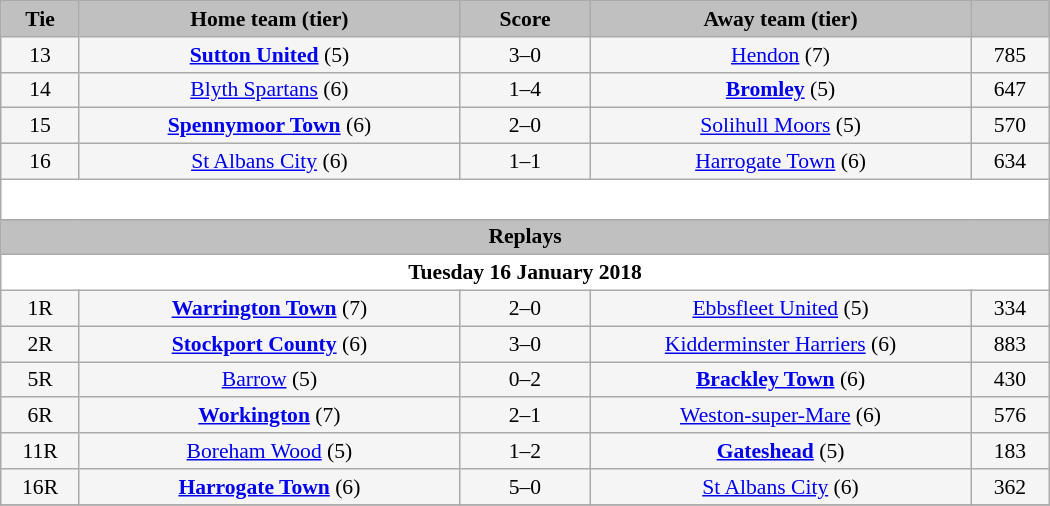<table class="wikitable" style="width: 700px; background:WhiteSmoke; text-align:center; font-size:90%">
<tr>
<td scope="col" style="width:  7.50%; background:silver;"><strong>Tie</strong></td>
<td scope="col" style="width: 36.25%; background:silver;"><strong>Home team (tier)</strong></td>
<td scope="col" style="width: 12.50%; background:silver;"><strong>Score</strong></td>
<td scope="col" style="width: 36.25%; background:silver;"><strong>Away team (tier)</strong></td>
<td scope="col" style="width:  7.50%; background:silver;"><strong></strong></td>
</tr>
<tr>
<td>13</td>
<td><strong><a href='#'>Sutton United</a></strong> (5)</td>
<td>3–0</td>
<td><a href='#'>Hendon</a> (7)</td>
<td>785</td>
</tr>
<tr>
<td>14</td>
<td><a href='#'>Blyth Spartans</a> (6)</td>
<td>1–4</td>
<td><strong><a href='#'>Bromley</a></strong> (5)</td>
<td>647</td>
</tr>
<tr>
<td>15</td>
<td><strong><a href='#'>Spennymoor Town</a></strong> (6)</td>
<td>2–0</td>
<td><a href='#'>Solihull Moors</a> (5)</td>
<td>570</td>
</tr>
<tr>
<td>16</td>
<td><a href='#'>St Albans City</a> (6)</td>
<td>1–1</td>
<td><a href='#'>Harrogate Town</a> (6)</td>
<td>634</td>
</tr>
<tr>
<td colspan="5" style="height: 20px; background:White;"></td>
</tr>
<tr>
<td colspan="5" style= background:Silver><strong>Replays</strong></td>
</tr>
<tr>
<td colspan="5" style= background:White><strong>Tuesday 16 January 2018</strong></td>
</tr>
<tr>
<td>1R</td>
<td><strong><a href='#'>Warrington Town</a></strong> (7)</td>
<td>2–0</td>
<td><a href='#'>Ebbsfleet United</a> (5)</td>
<td>334</td>
</tr>
<tr>
<td>2R</td>
<td><strong><a href='#'>Stockport County</a></strong> (6)</td>
<td>3–0</td>
<td><a href='#'>Kidderminster Harriers</a> (6)</td>
<td>883</td>
</tr>
<tr>
<td>5R</td>
<td><a href='#'>Barrow</a> (5)</td>
<td>0–2</td>
<td><strong><a href='#'>Brackley Town</a></strong> (6)</td>
<td>430</td>
</tr>
<tr>
<td>6R</td>
<td><strong><a href='#'>Workington</a></strong> (7)</td>
<td>2–1</td>
<td><a href='#'>Weston-super-Mare</a> (6)</td>
<td>576</td>
</tr>
<tr>
<td>11R</td>
<td><a href='#'>Boreham Wood</a> (5)</td>
<td>1–2</td>
<td><strong><a href='#'>Gateshead</a></strong> (5)</td>
<td>183</td>
</tr>
<tr>
<td>16R</td>
<td><strong><a href='#'>Harrogate Town</a></strong> (6)</td>
<td>5–0</td>
<td><a href='#'>St Albans City</a> (6)</td>
<td>362</td>
</tr>
<tr>
</tr>
</table>
